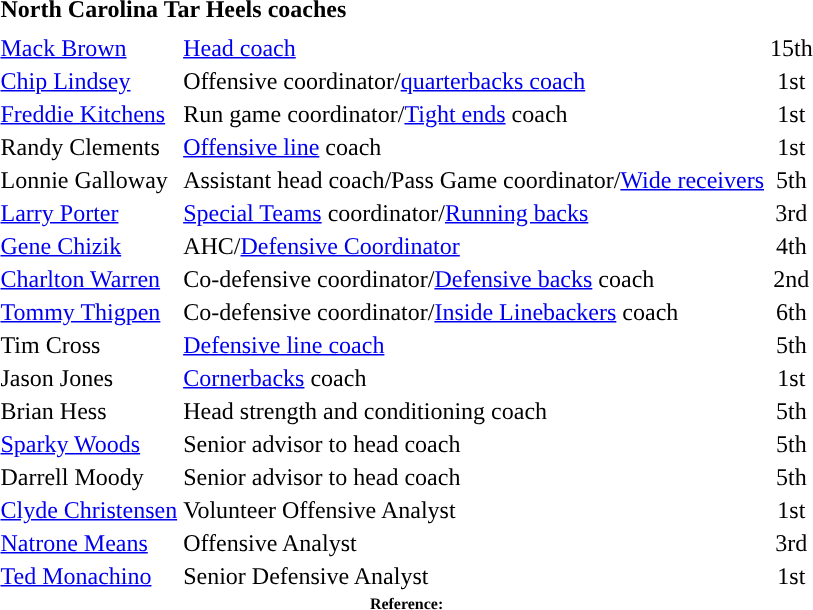<table class="toccolours" style="text-align: left;">
<tr>
<td colspan="9"><strong>North Carolina Tar Heels coaches</strong></td>
</tr>
<tr>
<td style="font-size: 95%;" valign="top"></td>
</tr>
<tr>
<td><a href='#'>Mack Brown</a></td>
<td><a href='#'>Head coach</a></td>
<td align=center>15th</td>
</tr>
<tr>
<td><a href='#'>Chip Lindsey</a></td>
<td>Offensive coordinator/<a href='#'>quarterbacks coach</a></td>
<td align=center>1st</td>
</tr>
<tr>
<td><a href='#'>Freddie Kitchens</a></td>
<td>Run game coordinator/<a href='#'>Tight ends</a> coach</td>
<td align=center>1st</td>
</tr>
<tr>
<td>Randy Clements</td>
<td><a href='#'>Offensive line</a> coach</td>
<td align=center>1st</td>
</tr>
<tr>
<td>Lonnie Galloway</td>
<td>Assistant head coach/Pass Game coordinator/<a href='#'>Wide receivers</a></td>
<td align=center>5th</td>
</tr>
<tr>
<td><a href='#'>Larry Porter</a></td>
<td><a href='#'>Special Teams</a> coordinator/<a href='#'>Running backs</a></td>
<td align=center>3rd</td>
</tr>
<tr>
<td><a href='#'>Gene Chizik</a></td>
<td>AHC/<a href='#'>Defensive Coordinator</a></td>
<td align=center>4th</td>
</tr>
<tr>
<td><a href='#'>Charlton Warren</a></td>
<td>Co-defensive coordinator/<a href='#'>Defensive backs</a> coach</td>
<td align=center>2nd</td>
</tr>
<tr>
<td><a href='#'>Tommy Thigpen</a></td>
<td>Co-defensive coordinator/<a href='#'>Inside Linebackers</a> coach</td>
<td align=center>6th</td>
</tr>
<tr>
<td>Tim Cross</td>
<td><a href='#'>Defensive line coach</a></td>
<td align=center>5th</td>
</tr>
<tr>
<td>Jason Jones</td>
<td><a href='#'>Cornerbacks</a> coach</td>
<td align=center>1st</td>
</tr>
<tr>
<td>Brian Hess</td>
<td>Head strength and conditioning coach</td>
<td align=center>5th</td>
</tr>
<tr>
<td><a href='#'>Sparky Woods</a></td>
<td>Senior advisor to head coach</td>
<td align=center>5th</td>
</tr>
<tr>
<td>Darrell Moody</td>
<td>Senior advisor to head coach</td>
<td align=center>5th</td>
</tr>
<tr>
<td><a href='#'>Clyde Christensen</a></td>
<td>Volunteer Offensive Analyst</td>
<td align=center>1st</td>
</tr>
<tr>
<td><a href='#'>Natrone Means</a></td>
<td>Offensive Analyst</td>
<td align=center>3rd</td>
</tr>
<tr>
<td><a href='#'>Ted Monachino</a></td>
<td>Senior Defensive Analyst</td>
<td align=center>1st</td>
</tr>
<tr>
<td colspan="4"  style="font-size:8pt; text-align:center;"><strong>Reference:</strong></td>
</tr>
</table>
